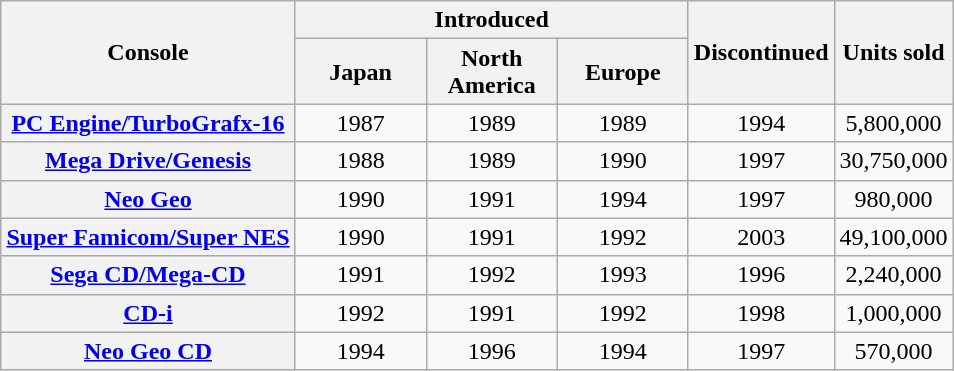<table class="wikitable" style="margin: 1em auto 1em auto;">
<tr>
<th rowspan="2">Console</th>
<th colspan="3">Introduced</th>
<th rowspan="2">Discontinued</th>
<th rowspan="2">Units sold</th>
</tr>
<tr>
<th style="width:5em;">Japan</th>
<th style="width:5em;">North America</th>
<th style="width:5em;">Europe</th>
</tr>
<tr style="text-align: center;">
<th><a href='#'>PC Engine/TurboGrafx-16</a></th>
<td>1987</td>
<td>1989</td>
<td>1989</td>
<td>1994</td>
<td>5,800,000</td>
</tr>
<tr style="text-align: center;">
<th><a href='#'>Mega Drive/Genesis</a></th>
<td>1988</td>
<td>1989</td>
<td>1990</td>
<td>1997</td>
<td>30,750,000</td>
</tr>
<tr style="text-align: center;">
<th><a href='#'>Neo Geo</a></th>
<td>1990</td>
<td>1991</td>
<td>1994</td>
<td>1997</td>
<td>980,000</td>
</tr>
<tr style="text-align: center;">
<th><a href='#'>Super Famicom/Super NES</a></th>
<td>1990</td>
<td>1991</td>
<td>1992</td>
<td>2003</td>
<td>49,100,000</td>
</tr>
<tr style="text-align: center;">
<th><a href='#'>Sega CD/Mega-CD</a></th>
<td>1991</td>
<td>1992</td>
<td>1993</td>
<td>1996</td>
<td>2,240,000</td>
</tr>
<tr style="text-align: center;">
<th><a href='#'>CD-i</a></th>
<td>1992</td>
<td>1991</td>
<td>1992</td>
<td>1998</td>
<td>1,000,000</td>
</tr>
<tr style="text-align: center;">
<th><a href='#'>Neo Geo CD</a></th>
<td>1994</td>
<td>1996</td>
<td>1994</td>
<td>1997</td>
<td>570,000</td>
</tr>
</table>
